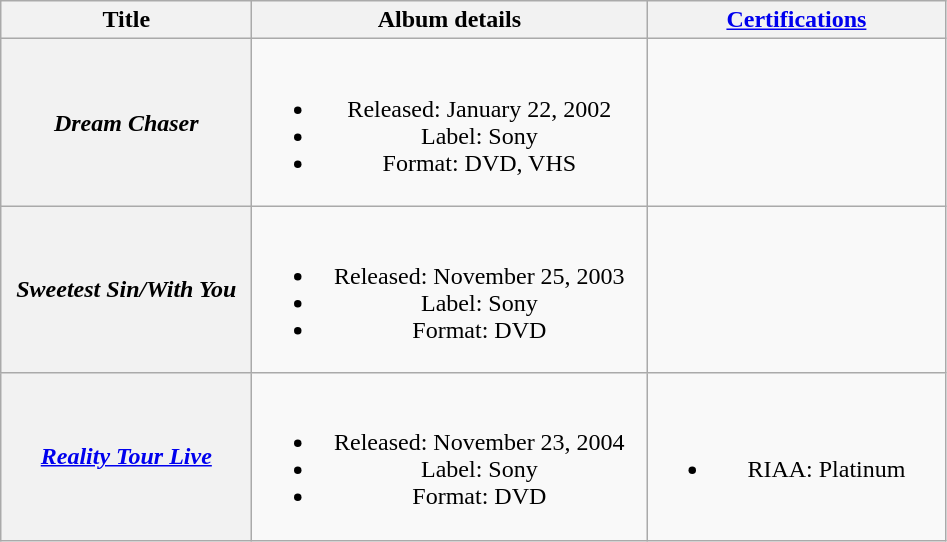<table class="wikitable plainrowheaders" style="text-align:center;">
<tr>
<th scope="col" style="width:10em;">Title</th>
<th scope="col" style="width:16em;">Album details</th>
<th scope="col" style="width:12em;"><a href='#'>Certifications</a></th>
</tr>
<tr>
<th scope="row"><em>Dream Chaser</em></th>
<td><br><ul><li>Released: January 22, 2002</li><li>Label: Sony</li><li>Format: DVD, VHS</li></ul></td>
<td></td>
</tr>
<tr>
<th scope="row"><em>Sweetest Sin/With You</em></th>
<td><br><ul><li>Released: November 25, 2003</li><li>Label: Sony</li><li>Format: DVD</li></ul></td>
<td></td>
</tr>
<tr>
<th scope="row"><em><a href='#'>Reality Tour Live</a></em></th>
<td><br><ul><li>Released: November 23, 2004</li><li>Label: Sony</li><li>Format: DVD</li></ul></td>
<td><br><ul><li>RIAA: Platinum</li></ul></td>
</tr>
</table>
